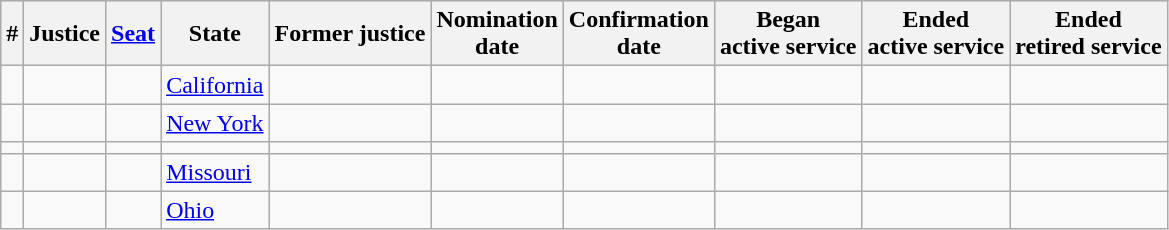<table class="sortable wikitable">
<tr bgcolor="#ececec">
<th>#</th>
<th>Justice</th>
<th><a href='#'>Seat</a></th>
<th>State</th>
<th>Former justice</th>
<th>Nomination<br>date</th>
<th>Confirmation<br>date</th>
<th>Began<br>active service</th>
<th>Ended<br>active service</th>
<th>Ended<br>retired service</th>
</tr>
<tr>
<td></td>
<td></td>
<td align="center"></td>
<td><a href='#'>California</a></td>
<td></td>
<td></td>
<td></td>
<td></td>
<td></td>
<td></td>
</tr>
<tr>
<td></td>
<td></td>
<td align="center"></td>
<td><a href='#'>New York</a></td>
<td></td>
<td></td>
<td></td>
<td></td>
<td></td>
<td></td>
</tr>
<tr>
<td></td>
<td></td>
<td align="center"></td>
<td></td>
<td></td>
<td></td>
<td></td>
<td></td>
<td></td>
<td></td>
</tr>
<tr>
<td></td>
<td></td>
<td align="center"></td>
<td><a href='#'>Missouri</a></td>
<td></td>
<td></td>
<td></td>
<td></td>
<td></td>
<td></td>
</tr>
<tr>
<td></td>
<td></td>
<td align="center"></td>
<td><a href='#'>Ohio</a></td>
<td></td>
<td></td>
<td></td>
<td></td>
<td></td>
<td></td>
</tr>
</table>
